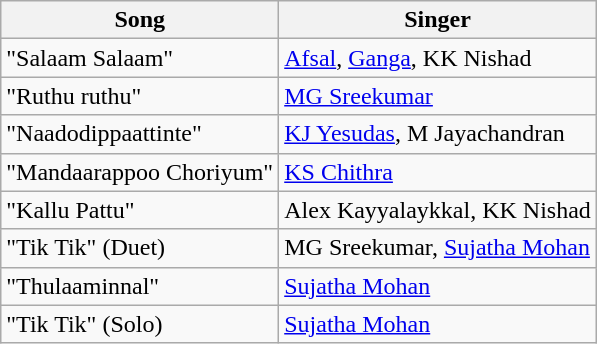<table class="wikitable">
<tr>
<th>Song</th>
<th>Singer</th>
</tr>
<tr>
<td>"Salaam Salaam"</td>
<td><a href='#'>Afsal</a>, <a href='#'>Ganga</a>, KK Nishad</td>
</tr>
<tr>
<td>"Ruthu ruthu"</td>
<td><a href='#'>MG Sreekumar</a></td>
</tr>
<tr>
<td>"Naadodippaattinte"</td>
<td><a href='#'>KJ Yesudas</a>, M Jayachandran</td>
</tr>
<tr>
<td>"Mandaarappoo Choriyum"</td>
<td><a href='#'>KS Chithra</a></td>
</tr>
<tr>
<td>"Kallu Pattu"</td>
<td>Alex Kayyalaykkal, KK Nishad</td>
</tr>
<tr>
<td>"Tik Tik" (Duet)</td>
<td>MG Sreekumar, <a href='#'>Sujatha Mohan</a></td>
</tr>
<tr>
<td>"Thulaaminnal"</td>
<td><a href='#'>Sujatha Mohan</a></td>
</tr>
<tr>
<td>"Tik Tik" (Solo)</td>
<td><a href='#'>Sujatha Mohan</a></td>
</tr>
</table>
